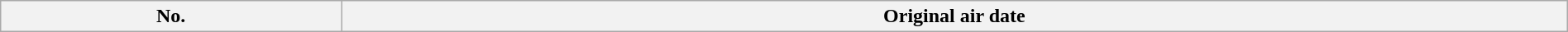<table class="wikitable plainrowheaders" style="width:100%; margin:auto;">
<tr>
<th scope="col" style="width:3em;">No.</th>
<th scope="col" style="width:12em;">Original air date<br>


</th>
</tr>
</table>
